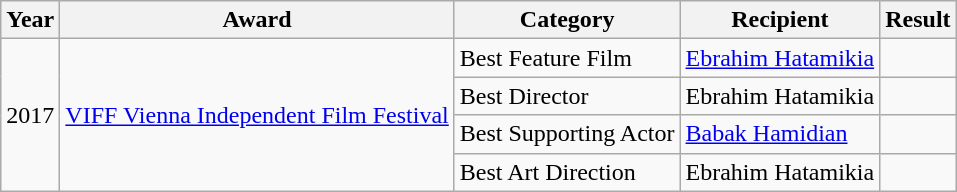<table class="wikitable">
<tr>
<th>Year</th>
<th>Award</th>
<th>Category</th>
<th>Recipient</th>
<th>Result</th>
</tr>
<tr>
<td rowspan="4">2017</td>
<td rowspan="4" style="text-align:center;"><a href='#'>VIFF Vienna Independent Film Festival</a></td>
<td>Best Feature Film</td>
<td><a href='#'>Ebrahim Hatamikia</a></td>
<td></td>
</tr>
<tr>
<td>Best Director</td>
<td>Ebrahim Hatamikia</td>
<td></td>
</tr>
<tr>
<td>Best Supporting Actor</td>
<td><a href='#'>Babak Hamidian</a></td>
<td></td>
</tr>
<tr>
<td>Best Art Direction</td>
<td>Ebrahim Hatamikia</td>
<td></td>
</tr>
</table>
